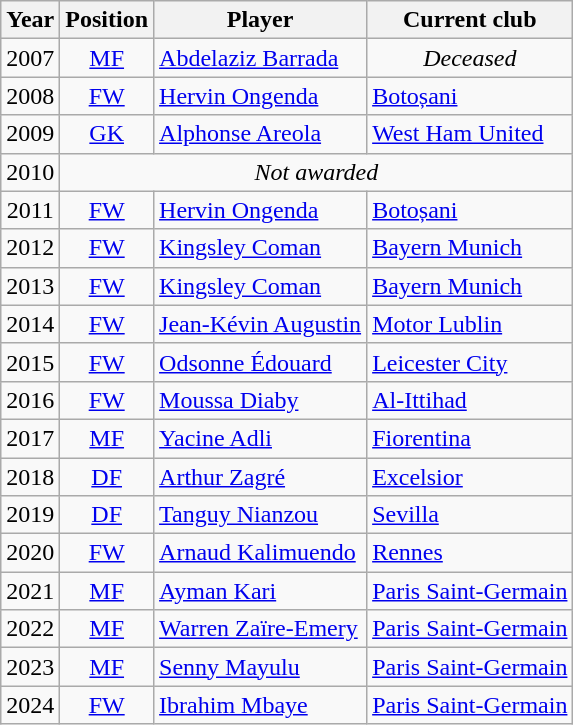<table class="sortable plainrowheaders wikitable">
<tr>
<th scope="col"  class="unsortable">Year</th>
<th scope="col">Position</th>
<th scope="col">Player</th>
<th scope="col">Current club</th>
</tr>
<tr>
<td style="text-align:center;">2007</td>
<td style="text-align:center;"><a href='#'>MF</a></td>
<td> <a href='#'>Abdelaziz Barrada</a></td>
<td style="text-align:center;"><em>Deceased</em></td>
</tr>
<tr>
<td style="text-align:center;">2008</td>
<td style="text-align:center;"><a href='#'>FW</a></td>
<td> <a href='#'>Hervin Ongenda</a></td>
<td> <a href='#'>Botoșani</a></td>
</tr>
<tr>
<td style="text-align:center;">2009</td>
<td style="text-align:center;"><a href='#'>GK</a></td>
<td> <a href='#'>Alphonse Areola</a></td>
<td> <a href='#'>West Ham United</a></td>
</tr>
<tr>
<td style="text-align:center;">2010</td>
<td colspan=3 align=center><em>Not awarded</em></td>
</tr>
<tr>
<td style="text-align:center;">2011</td>
<td style="text-align:center;"><a href='#'>FW</a></td>
<td> <a href='#'>Hervin Ongenda</a></td>
<td> <a href='#'>Botoșani</a></td>
</tr>
<tr>
<td style="text-align:center;">2012</td>
<td style="text-align:center;"><a href='#'>FW</a></td>
<td> <a href='#'>Kingsley Coman</a></td>
<td> <a href='#'>Bayern Munich</a></td>
</tr>
<tr>
<td style="text-align:center;">2013</td>
<td style="text-align:center;"><a href='#'>FW</a></td>
<td> <a href='#'>Kingsley Coman</a></td>
<td> <a href='#'>Bayern Munich</a></td>
</tr>
<tr>
<td style="text-align:center;">2014</td>
<td style="text-align:center;"><a href='#'>FW</a></td>
<td> <a href='#'>Jean-Kévin Augustin</a></td>
<td> <a href='#'>Motor Lublin</a></td>
</tr>
<tr>
<td style="text-align:center;">2015</td>
<td style="text-align:center;"><a href='#'>FW</a></td>
<td> <a href='#'>Odsonne Édouard</a></td>
<td> <a href='#'>Leicester City</a></td>
</tr>
<tr>
<td style="text-align:center;">2016</td>
<td style="text-align:center;"><a href='#'>FW</a></td>
<td> <a href='#'>Moussa Diaby</a></td>
<td> <a href='#'>Al-Ittihad</a></td>
</tr>
<tr>
<td style="text-align:center;">2017</td>
<td style="text-align:center;"><a href='#'>MF</a></td>
<td> <a href='#'>Yacine Adli</a></td>
<td> <a href='#'>Fiorentina</a></td>
</tr>
<tr>
<td style="text-align:center;">2018</td>
<td style="text-align:center;"><a href='#'>DF</a></td>
<td> <a href='#'>Arthur Zagré</a></td>
<td> <a href='#'>Excelsior</a></td>
</tr>
<tr>
<td style="text-align:center;">2019</td>
<td style="text-align:center;"><a href='#'>DF</a></td>
<td> <a href='#'>Tanguy Nianzou</a></td>
<td> <a href='#'>Sevilla</a></td>
</tr>
<tr>
<td style="text-align:center;">2020</td>
<td style="text-align:center;"><a href='#'>FW</a></td>
<td> <a href='#'>Arnaud Kalimuendo</a></td>
<td> <a href='#'>Rennes</a></td>
</tr>
<tr>
<td style="text-align:center;">2021</td>
<td style="text-align:center;"><a href='#'>MF</a></td>
<td> <a href='#'>Ayman Kari</a></td>
<td> <a href='#'>Paris Saint-Germain</a></td>
</tr>
<tr>
<td style="text-align:center;">2022</td>
<td style="text-align:center;"><a href='#'>MF</a></td>
<td> <a href='#'>Warren Zaïre-Emery</a></td>
<td> <a href='#'>Paris Saint-Germain</a></td>
</tr>
<tr>
<td style="text-align:center;">2023</td>
<td style="text-align:center;"><a href='#'>MF</a></td>
<td> <a href='#'>Senny Mayulu</a></td>
<td> <a href='#'>Paris Saint-Germain</a></td>
</tr>
<tr>
<td style="text-align:center;">2024</td>
<td style="text-align:center;"><a href='#'>FW</a></td>
<td> <a href='#'>Ibrahim Mbaye</a></td>
<td> <a href='#'>Paris Saint-Germain</a></td>
</tr>
</table>
